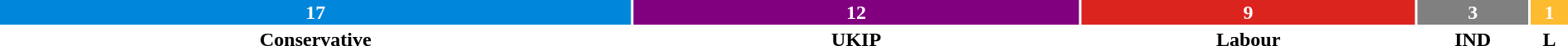<table style="width:100%; text-align:center;">
<tr style="color:white;">
<td style="background:#0087dc; width:40.5%;"><strong>17</strong></td>
<td style="background:purple; width:28.6%;"><strong>12</strong></td>
<td style="background:#dc241f; width:21.4%;"><strong>9</strong></td>
<td style="background:grey; width:7.1%;"><strong>3</strong></td>
<td style="background:#FDBB30; width:2.4%;"><strong>1</strong></td>
</tr>
<tr>
<td><span><strong>Conservative</strong></span></td>
<td><span><strong>UKIP</strong></span></td>
<td><span><strong>Labour</strong></span></td>
<td><span><strong>IND</strong></span></td>
<td><span><strong>L</strong></span></td>
</tr>
</table>
